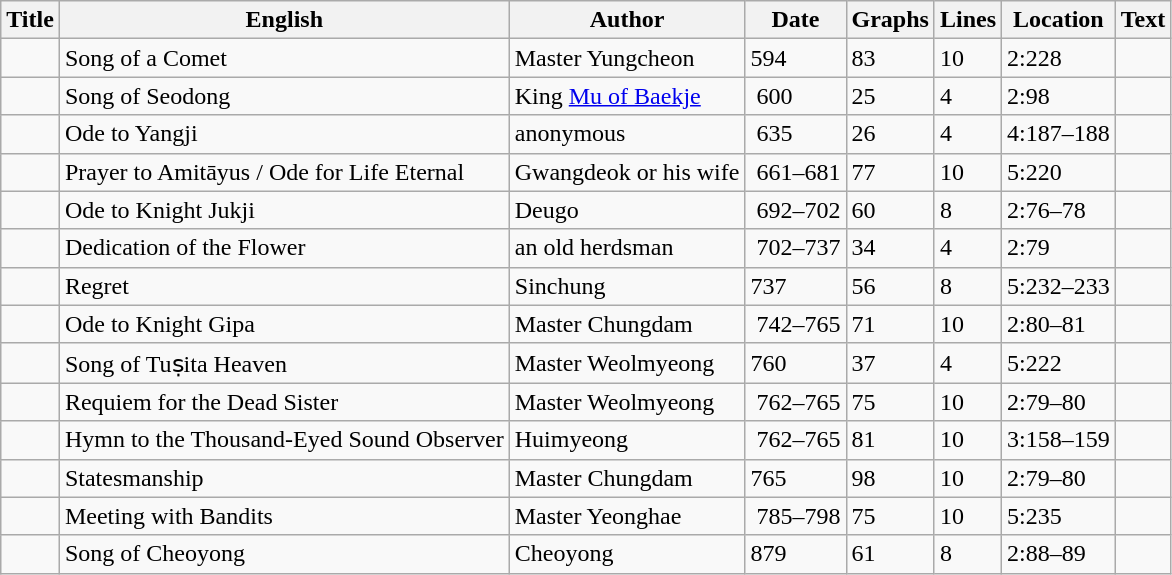<table class="wikitable">
<tr>
<th>Title</th>
<th>English</th>
<th>Author</th>
<th>Date</th>
<th>Graphs</th>
<th>Lines</th>
<th>Location</th>
<th>Text</th>
</tr>
<tr>
<td></td>
<td>Song of a Comet</td>
<td>Master Yungcheon</td>
<td> 594</td>
<td>83</td>
<td>10</td>
<td>2:228</td>
<td></td>
</tr>
<tr>
<td></td>
<td>Song of Seodong</td>
<td>King <a href='#'>Mu of Baekje</a></td>
<td> 600</td>
<td>25</td>
<td>4</td>
<td>2:98</td>
<td></td>
</tr>
<tr>
<td></td>
<td>Ode to Yangji</td>
<td>anonymous</td>
<td> 635</td>
<td>26</td>
<td>4</td>
<td>4:187–188</td>
<td></td>
</tr>
<tr>
<td></td>
<td>Prayer to Amitāyus / Ode for Life Eternal</td>
<td>Gwangdeok or his wife</td>
<td> 661–681</td>
<td>77</td>
<td>10</td>
<td>5:220</td>
<td></td>
</tr>
<tr>
<td></td>
<td>Ode to Knight Jukji</td>
<td>Deugo</td>
<td> 692–702</td>
<td>60</td>
<td>8</td>
<td>2:76–78</td>
<td></td>
</tr>
<tr>
<td></td>
<td>Dedication of the Flower</td>
<td>an old herdsman</td>
<td> 702–737</td>
<td>34</td>
<td>4</td>
<td>2:79</td>
<td></td>
</tr>
<tr>
<td></td>
<td>Regret</td>
<td>Sinchung</td>
<td> 737</td>
<td>56</td>
<td>8</td>
<td>5:232–233</td>
<td></td>
</tr>
<tr>
<td></td>
<td>Ode to Knight Gipa</td>
<td>Master Chungdam</td>
<td> 742–765</td>
<td>71</td>
<td>10</td>
<td>2:80–81</td>
<td></td>
</tr>
<tr>
<td></td>
<td>Song of Tuṣita Heaven</td>
<td>Master Weolmyeong</td>
<td> 760</td>
<td>37</td>
<td>4</td>
<td>5:222</td>
<td></td>
</tr>
<tr>
<td></td>
<td>Requiem for the Dead Sister</td>
<td>Master Weolmyeong</td>
<td> 762–765</td>
<td>75</td>
<td>10</td>
<td>2:79–80</td>
<td></td>
</tr>
<tr>
<td></td>
<td>Hymn to the Thousand-Eyed Sound Observer</td>
<td>Huimyeong</td>
<td> 762–765</td>
<td>81</td>
<td>10</td>
<td>3:158–159</td>
<td></td>
</tr>
<tr>
<td></td>
<td>Statesmanship</td>
<td>Master Chungdam</td>
<td> 765</td>
<td>98</td>
<td>10</td>
<td>2:79–80</td>
<td></td>
</tr>
<tr>
<td></td>
<td>Meeting with Bandits</td>
<td>Master Yeonghae</td>
<td> 785–798</td>
<td>75</td>
<td>10</td>
<td>5:235</td>
<td></td>
</tr>
<tr>
<td></td>
<td>Song of Cheoyong</td>
<td>Cheoyong</td>
<td> 879</td>
<td>61</td>
<td>8</td>
<td>2:88–89</td>
<td></td>
</tr>
</table>
